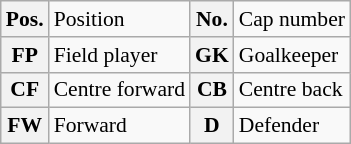<table class="wikitable" style="font-size:90%;">
<tr>
<th>Pos.</th>
<td>Position</td>
<th>No.</th>
<td>Cap number</td>
</tr>
<tr>
<th>FP</th>
<td>Field player</td>
<th>GK</th>
<td>Goalkeeper</td>
</tr>
<tr>
<th>CF</th>
<td>Centre forward</td>
<th>CB</th>
<td>Centre back</td>
</tr>
<tr>
<th>FW</th>
<td>Forward</td>
<th>D</th>
<td>Defender</td>
</tr>
</table>
